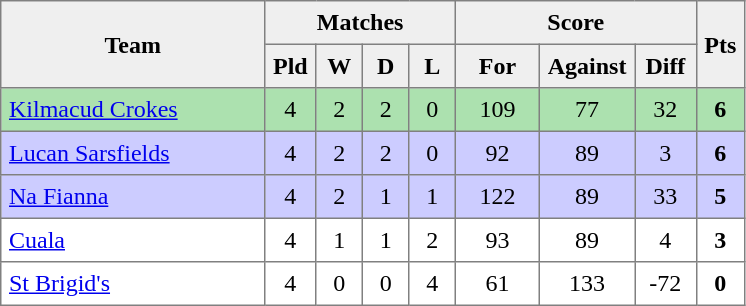<table style=border-collapse:collapse border=1 cellspacing=0 cellpadding=5>
<tr align=center bgcolor=#efefef>
<th rowspan=2 width=165>Team</th>
<th colspan=4>Matches</th>
<th colspan=3>Score</th>
<th rowspan=2width=20>Pts</th>
</tr>
<tr align=center bgcolor=#efefef>
<th width=20>Pld</th>
<th width=20>W</th>
<th width=20>D</th>
<th width=20>L</th>
<th width=45>For</th>
<th width=45>Against</th>
<th width=30>Diff</th>
</tr>
<tr align=center style="background:#ACE1AF;">
<td style="text-align:left;"><a href='#'>Kilmacud Crokes</a></td>
<td>4</td>
<td>2</td>
<td>2</td>
<td>0</td>
<td>109</td>
<td>77</td>
<td>32</td>
<td><strong>6</strong></td>
</tr>
<tr align=center style="background:#ccccff;">
<td style="text-align:left;"><a href='#'>Lucan Sarsfields</a></td>
<td>4</td>
<td>2</td>
<td>2</td>
<td>0</td>
<td>92</td>
<td>89</td>
<td>3</td>
<td><strong>6</strong></td>
</tr>
<tr align=center style="background:#ccccff;">
<td style="text-align:left;"><a href='#'>Na Fianna</a></td>
<td>4</td>
<td>2</td>
<td>1</td>
<td>1</td>
<td>122</td>
<td>89</td>
<td>33</td>
<td><strong>5</strong></td>
</tr>
<tr align=center>
<td style="text-align:left;"><a href='#'>Cuala</a></td>
<td>4</td>
<td>1</td>
<td>1</td>
<td>2</td>
<td>93</td>
<td>89</td>
<td>4</td>
<td><strong>3</strong></td>
</tr>
<tr align=center>
<td style="text-align:left;"><a href='#'>St Brigid's</a></td>
<td>4</td>
<td>0</td>
<td>0</td>
<td>4</td>
<td>61</td>
<td>133</td>
<td>-72</td>
<td><strong>0</strong></td>
</tr>
</table>
